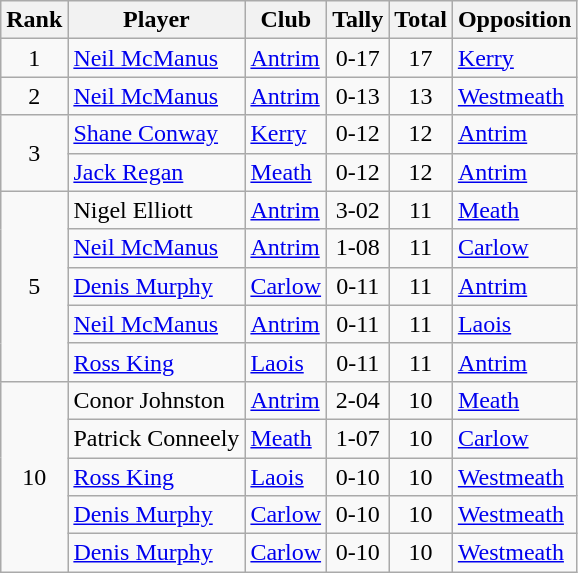<table class="wikitable">
<tr>
<th>Rank</th>
<th>Player</th>
<th>Club</th>
<th>Tally</th>
<th>Total</th>
<th>Opposition</th>
</tr>
<tr>
<td rowspan="1" style="text-align:center;">1</td>
<td><a href='#'>Neil McManus</a></td>
<td><a href='#'>Antrim</a></td>
<td align=center>0-17</td>
<td align=center>17</td>
<td><a href='#'>Kerry</a></td>
</tr>
<tr>
<td rowspan="1" style="text-align:center;">2</td>
<td><a href='#'>Neil McManus</a></td>
<td><a href='#'>Antrim</a></td>
<td align=center>0-13</td>
<td align=center>13</td>
<td><a href='#'>Westmeath</a></td>
</tr>
<tr>
<td rowspan="2" style="text-align:center;">3</td>
<td><a href='#'>Shane Conway</a></td>
<td><a href='#'>Kerry</a></td>
<td align=center>0-12</td>
<td align=center>12</td>
<td><a href='#'>Antrim</a></td>
</tr>
<tr>
<td><a href='#'>Jack Regan</a></td>
<td><a href='#'>Meath</a></td>
<td align=center>0-12</td>
<td align=center>12</td>
<td><a href='#'>Antrim</a></td>
</tr>
<tr>
<td rowspan="5" style="text-align:center;">5</td>
<td>Nigel Elliott</td>
<td><a href='#'>Antrim</a></td>
<td align=center>3-02</td>
<td align=center>11</td>
<td><a href='#'>Meath</a></td>
</tr>
<tr>
<td><a href='#'>Neil McManus</a></td>
<td><a href='#'>Antrim</a></td>
<td align=center>1-08</td>
<td align=center>11</td>
<td><a href='#'>Carlow</a></td>
</tr>
<tr>
<td><a href='#'>Denis Murphy</a></td>
<td><a href='#'>Carlow</a></td>
<td align=center>0-11</td>
<td align=center>11</td>
<td><a href='#'>Antrim</a></td>
</tr>
<tr>
<td><a href='#'>Neil McManus</a></td>
<td><a href='#'>Antrim</a></td>
<td align=center>0-11</td>
<td align=center>11</td>
<td><a href='#'>Laois</a></td>
</tr>
<tr>
<td><a href='#'>Ross King</a></td>
<td><a href='#'>Laois</a></td>
<td align=center>0-11</td>
<td align=center>11</td>
<td><a href='#'>Antrim</a></td>
</tr>
<tr>
<td rowspan="5" style="text-align:center;">10</td>
<td>Conor Johnston</td>
<td><a href='#'>Antrim</a></td>
<td align=center>2-04</td>
<td align=center>10</td>
<td><a href='#'>Meath</a></td>
</tr>
<tr>
<td>Patrick Conneely</td>
<td><a href='#'>Meath</a></td>
<td align=center>1-07</td>
<td align=center>10</td>
<td><a href='#'>Carlow</a></td>
</tr>
<tr>
<td><a href='#'>Ross King</a></td>
<td><a href='#'>Laois</a></td>
<td align=center>0-10</td>
<td align=center>10</td>
<td><a href='#'>Westmeath</a></td>
</tr>
<tr>
<td><a href='#'>Denis Murphy</a></td>
<td><a href='#'>Carlow</a></td>
<td align=center>0-10</td>
<td align=center>10</td>
<td><a href='#'>Westmeath</a></td>
</tr>
<tr>
<td><a href='#'>Denis Murphy</a></td>
<td><a href='#'>Carlow</a></td>
<td align=center>0-10</td>
<td align=center>10</td>
<td><a href='#'>Westmeath</a></td>
</tr>
</table>
